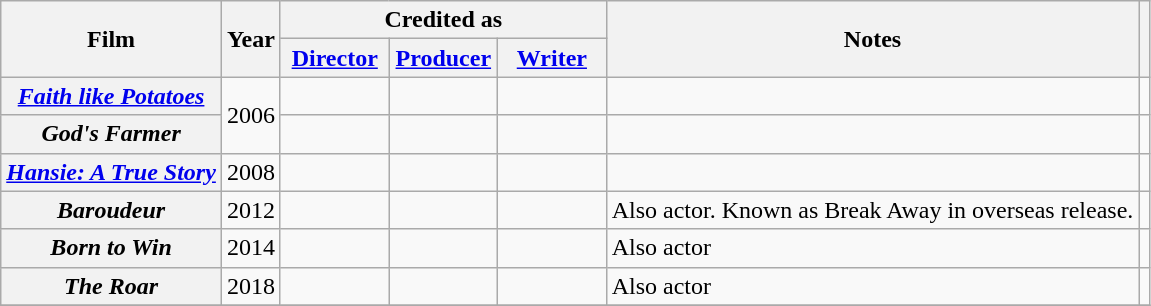<table class="wikitable sortable plainrowheaders" style="text-align:center">
<tr>
<th rowspan="2" scope="col">Film</th>
<th scope="col" rowspan="2">Year</th>
<th scope="col" colspan="3">Credited as</th>
<th scope="col" rowspan="2" class="unsortable">Notes</th>
<th scope="col" rowspan="2" class="unsortable"></th>
</tr>
<tr>
<th width="65"><a href='#'>Director</a></th>
<th width="65"><a href='#'>Producer</a></th>
<th width="65"><a href='#'>Writer</a></th>
</tr>
<tr>
<th scope="row"><em><a href='#'>Faith like Potatoes</a></em></th>
<td rowspan="2">2006</td>
<td></td>
<td></td>
<td></td>
<td style="text-align:left"></td>
<td></td>
</tr>
<tr>
<th scope="row"><em>God's Farmer</em></th>
<td></td>
<td></td>
<td></td>
<td style="text-align:left"></td>
<td></td>
</tr>
<tr>
<th scope="row"><em><a href='#'>Hansie: A True Story</a></em></th>
<td>2008</td>
<td></td>
<td></td>
<td></td>
<td style="text-align:left"></td>
<td></td>
</tr>
<tr>
<th scope="row"><em>Baroudeur</em></th>
<td>2012</td>
<td></td>
<td></td>
<td></td>
<td style="text-align:left">Also actor. Known as Break Away in overseas release.</td>
<td></td>
</tr>
<tr>
<th scope="row"><em>Born to Win</em></th>
<td>2014</td>
<td></td>
<td></td>
<td></td>
<td style="text-align:left">Also actor</td>
<td></td>
</tr>
<tr>
<th scope="row"><em>The Roar</em></th>
<td>2018</td>
<td></td>
<td></td>
<td></td>
<td style="text-align:left">Also actor</td>
<td></td>
</tr>
<tr>
</tr>
</table>
